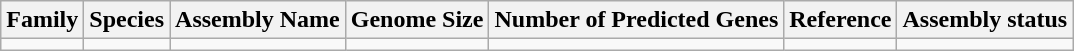<table class="wikitable sortable">
<tr>
<th>Family</th>
<th>Species</th>
<th>Assembly Name</th>
<th>Genome Size</th>
<th>Number of Predicted Genes</th>
<th>Reference</th>
<th>Assembly status</th>
</tr>
<tr>
<td></td>
<td></td>
<td></td>
<td></td>
<td></td>
<td></td>
<td></td>
</tr>
</table>
